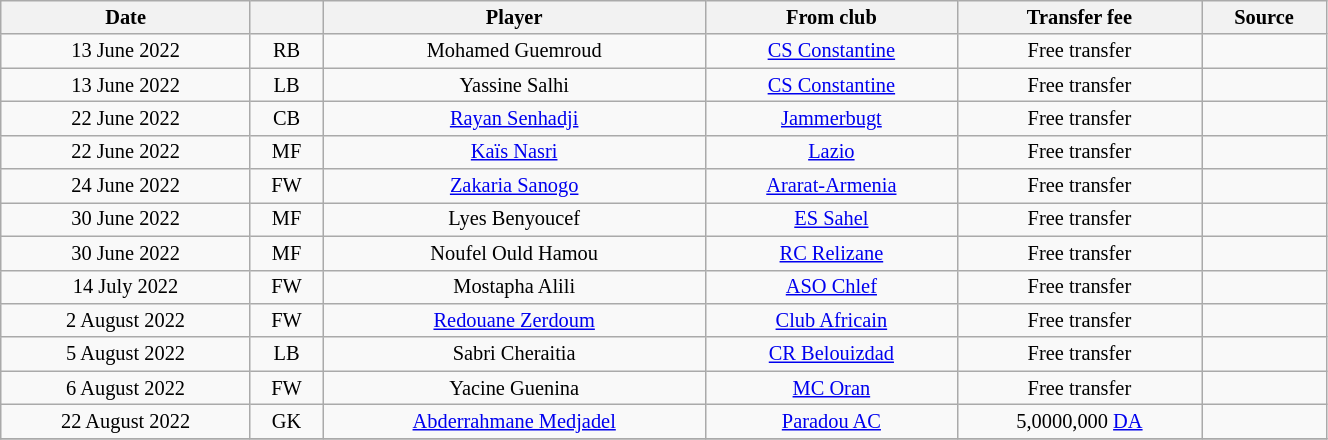<table class="wikitable sortable" style="width:70%; text-align:center; font-size:85%; text-align:centre;">
<tr>
<th>Date</th>
<th></th>
<th>Player</th>
<th>From club</th>
<th>Transfer fee</th>
<th>Source</th>
</tr>
<tr>
<td>13 June 2022</td>
<td>RB</td>
<td> Mohamed Guemroud</td>
<td><a href='#'>CS Constantine</a></td>
<td>Free transfer</td>
<td></td>
</tr>
<tr>
<td>13 June 2022</td>
<td>LB</td>
<td> Yassine Salhi</td>
<td><a href='#'>CS Constantine</a></td>
<td>Free transfer</td>
<td></td>
</tr>
<tr>
<td>22 June 2022</td>
<td>CB</td>
<td> <a href='#'>Rayan Senhadji</a></td>
<td> <a href='#'>Jammerbugt</a></td>
<td>Free transfer</td>
<td></td>
</tr>
<tr>
<td>22 June 2022</td>
<td>MF</td>
<td> <a href='#'>Kaïs Nasri</a></td>
<td> <a href='#'>Lazio</a></td>
<td>Free transfer</td>
<td></td>
</tr>
<tr>
<td>24 June 2022</td>
<td>FW</td>
<td> <a href='#'>Zakaria Sanogo</a></td>
<td> <a href='#'>Ararat-Armenia</a></td>
<td>Free transfer</td>
<td></td>
</tr>
<tr>
<td>30 June 2022</td>
<td>MF</td>
<td> Lyes Benyoucef</td>
<td> <a href='#'>ES Sahel</a></td>
<td>Free transfer</td>
<td></td>
</tr>
<tr>
<td>30 June 2022</td>
<td>MF</td>
<td> Noufel Ould Hamou</td>
<td><a href='#'>RC Relizane</a></td>
<td>Free transfer</td>
<td></td>
</tr>
<tr>
<td>14 July 2022</td>
<td>FW</td>
<td> Mostapha Alili</td>
<td><a href='#'>ASO Chlef</a></td>
<td>Free transfer</td>
<td></td>
</tr>
<tr>
<td>2 August 2022</td>
<td>FW</td>
<td> <a href='#'>Redouane Zerdoum</a></td>
<td> <a href='#'>Club Africain</a></td>
<td>Free transfer</td>
<td></td>
</tr>
<tr>
<td>5 August 2022</td>
<td>LB</td>
<td> Sabri Cheraitia</td>
<td><a href='#'>CR Belouizdad</a></td>
<td>Free transfer</td>
<td></td>
</tr>
<tr>
<td>6 August 2022</td>
<td>FW</td>
<td> Yacine Guenina</td>
<td><a href='#'>MC Oran</a></td>
<td>Free transfer</td>
<td></td>
</tr>
<tr>
<td>22 August 2022</td>
<td>GK</td>
<td> <a href='#'>Abderrahmane Medjadel</a></td>
<td><a href='#'>Paradou AC</a></td>
<td>5,0000,000 <a href='#'>DA</a></td>
<td></td>
</tr>
<tr>
</tr>
</table>
